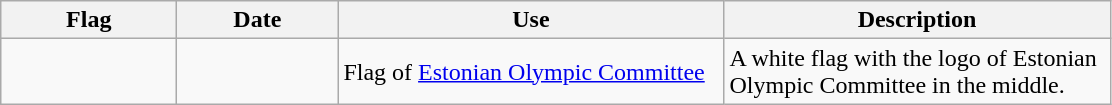<table class="wikitable">
<tr>
<th style="width:110px;">Flag</th>
<th style="width:100px;">Date</th>
<th style="width:250px;">Use</th>
<th style="width:250px;">Description</th>
</tr>
<tr>
<td></td>
<td></td>
<td>Flag of <a href='#'>Estonian Olympic Committee</a></td>
<td>A white flag with the logo of Estonian Olympic Committee in the middle.</td>
</tr>
</table>
